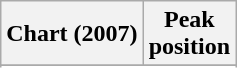<table class="wikitable sortable">
<tr>
<th align="left">Chart (2007)</th>
<th align="center">Peak<br>position</th>
</tr>
<tr>
</tr>
<tr>
</tr>
<tr>
</tr>
</table>
